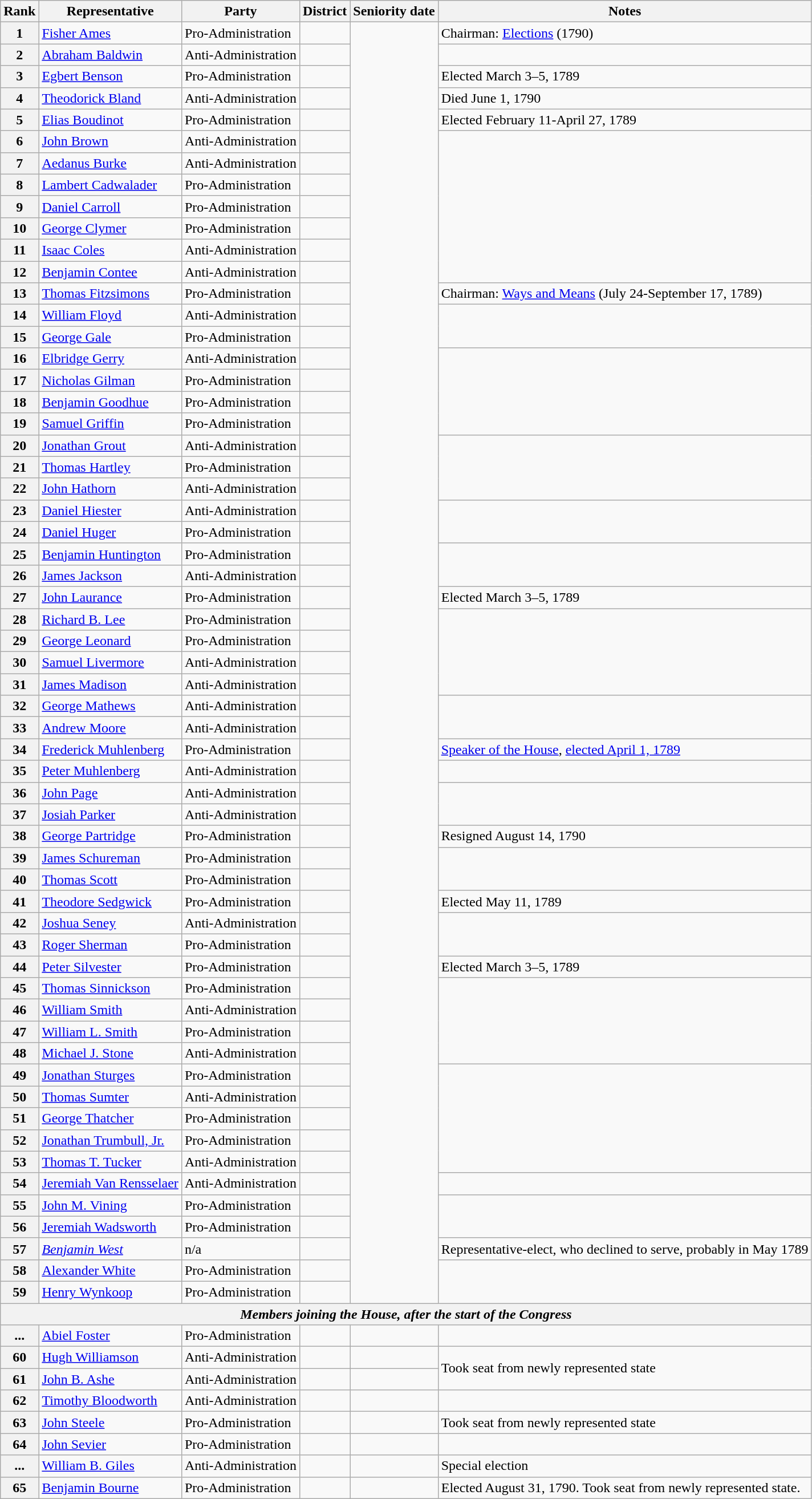<table class="wikitable">
<tr valign=bottom>
<th>Rank</th>
<th>Representative</th>
<th>Party</th>
<th>District</th>
<th>Seniority date</th>
<th>Notes</th>
</tr>
<tr>
<th>1</th>
<td><a href='#'>Fisher Ames</a></td>
<td>Pro-Administration</td>
<td></td>
<td rowspan=59></td>
<td>Chairman: <a href='#'>Elections</a> (1790)</td>
</tr>
<tr>
<th>2</th>
<td><a href='#'>Abraham Baldwin</a></td>
<td>Anti-Administration</td>
<td></td>
</tr>
<tr>
<th>3</th>
<td><a href='#'>Egbert Benson</a></td>
<td>Pro-Administration</td>
<td></td>
<td>Elected March 3–5, 1789</td>
</tr>
<tr>
<th>4</th>
<td><a href='#'>Theodorick Bland</a></td>
<td>Anti-Administration</td>
<td></td>
<td>Died June 1, 1790</td>
</tr>
<tr>
<th>5</th>
<td><a href='#'>Elias Boudinot</a></td>
<td>Pro-Administration</td>
<td></td>
<td>Elected February 11-April 27, 1789</td>
</tr>
<tr>
<th>6</th>
<td><a href='#'>John Brown</a></td>
<td>Anti-Administration</td>
<td></td>
</tr>
<tr>
<th>7</th>
<td><a href='#'>Aedanus Burke</a></td>
<td>Anti-Administration</td>
<td></td>
</tr>
<tr>
<th>8</th>
<td><a href='#'>Lambert Cadwalader</a></td>
<td>Pro-Administration</td>
<td></td>
</tr>
<tr>
<th>9</th>
<td><a href='#'>Daniel Carroll</a></td>
<td>Pro-Administration</td>
<td></td>
</tr>
<tr>
<th>10</th>
<td><a href='#'>George Clymer</a></td>
<td>Pro-Administration</td>
<td></td>
</tr>
<tr>
<th>11</th>
<td><a href='#'>Isaac Coles</a></td>
<td>Anti-Administration</td>
<td></td>
</tr>
<tr>
<th>12</th>
<td><a href='#'>Benjamin Contee</a></td>
<td>Anti-Administration</td>
<td></td>
</tr>
<tr>
<th>13</th>
<td><a href='#'>Thomas Fitzsimons</a></td>
<td>Pro-Administration</td>
<td></td>
<td>Chairman: <a href='#'>Ways and Means</a> (July 24-September 17, 1789)</td>
</tr>
<tr>
<th>14</th>
<td><a href='#'>William Floyd</a></td>
<td>Anti-Administration</td>
<td></td>
</tr>
<tr>
<th>15</th>
<td><a href='#'>George Gale</a></td>
<td>Pro-Administration</td>
<td></td>
</tr>
<tr>
<th>16</th>
<td><a href='#'>Elbridge Gerry</a></td>
<td>Anti-Administration</td>
<td></td>
<td rowspan=4></td>
</tr>
<tr>
<th>17</th>
<td><a href='#'>Nicholas Gilman</a></td>
<td>Pro-Administration</td>
<td></td>
</tr>
<tr>
<th>18</th>
<td><a href='#'>Benjamin Goodhue</a></td>
<td>Pro-Administration</td>
<td></td>
</tr>
<tr>
<th>19</th>
<td><a href='#'>Samuel Griffin</a></td>
<td>Pro-Administration</td>
<td></td>
</tr>
<tr>
<th>20</th>
<td><a href='#'>Jonathan Grout</a></td>
<td>Anti-Administration</td>
<td></td>
</tr>
<tr>
<th>21</th>
<td><a href='#'>Thomas Hartley</a></td>
<td>Pro-Administration</td>
<td></td>
</tr>
<tr>
<th>22</th>
<td><a href='#'>John Hathorn</a></td>
<td>Anti-Administration</td>
<td></td>
</tr>
<tr>
<th>23</th>
<td><a href='#'>Daniel Hiester</a></td>
<td>Anti-Administration</td>
<td></td>
<td rowspan=2></td>
</tr>
<tr>
<th>24</th>
<td><a href='#'>Daniel Huger</a></td>
<td>Pro-Administration</td>
<td></td>
</tr>
<tr>
<th>25</th>
<td><a href='#'>Benjamin Huntington</a></td>
<td>Pro-Administration</td>
<td></td>
</tr>
<tr>
<th>26</th>
<td><a href='#'>James Jackson</a></td>
<td>Anti-Administration</td>
<td></td>
</tr>
<tr>
<th>27</th>
<td><a href='#'>John Laurance</a></td>
<td>Pro-Administration</td>
<td></td>
<td>Elected March 3–5, 1789</td>
</tr>
<tr>
<th>28</th>
<td><a href='#'>Richard B. Lee</a></td>
<td>Pro-Administration</td>
<td></td>
<td rowspan=4></td>
</tr>
<tr>
<th>29</th>
<td><a href='#'>George Leonard</a></td>
<td>Pro-Administration</td>
<td></td>
</tr>
<tr>
<th>30</th>
<td><a href='#'>Samuel Livermore</a></td>
<td>Anti-Administration</td>
<td></td>
</tr>
<tr>
<th>31</th>
<td><a href='#'>James Madison</a></td>
<td>Anti-Administration</td>
<td></td>
</tr>
<tr>
<th>32</th>
<td><a href='#'>George Mathews</a></td>
<td>Anti-Administration</td>
<td></td>
</tr>
<tr>
<th>33</th>
<td><a href='#'>Andrew Moore</a></td>
<td>Anti-Administration</td>
<td></td>
</tr>
<tr>
<th>34</th>
<td><a href='#'>Frederick Muhlenberg</a></td>
<td>Pro-Administration</td>
<td></td>
<td><a href='#'>Speaker of the House</a>, <a href='#'>elected April 1, 1789</a></td>
</tr>
<tr>
<th>35</th>
<td><a href='#'>Peter Muhlenberg</a></td>
<td>Anti-Administration</td>
<td></td>
</tr>
<tr>
<th>36</th>
<td><a href='#'>John Page</a></td>
<td>Anti-Administration</td>
<td></td>
<td rowspan=2></td>
</tr>
<tr>
<th>37</th>
<td><a href='#'>Josiah Parker</a></td>
<td>Anti-Administration</td>
<td></td>
</tr>
<tr>
<th>38</th>
<td><a href='#'>George Partridge</a></td>
<td>Pro-Administration</td>
<td></td>
<td>Resigned August 14, 1790</td>
</tr>
<tr>
<th>39</th>
<td><a href='#'>James Schureman</a></td>
<td>Pro-Administration</td>
<td></td>
</tr>
<tr>
<th>40</th>
<td><a href='#'>Thomas Scott</a></td>
<td>Pro-Administration</td>
<td></td>
</tr>
<tr>
<th>41</th>
<td><a href='#'>Theodore Sedgwick</a></td>
<td>Pro-Administration</td>
<td></td>
<td>Elected May 11, 1789 </td>
</tr>
<tr>
<th>42</th>
<td><a href='#'>Joshua Seney</a></td>
<td>Anti-Administration</td>
<td></td>
</tr>
<tr>
<th>43</th>
<td><a href='#'>Roger Sherman</a></td>
<td>Pro-Administration</td>
<td></td>
</tr>
<tr>
<th>44</th>
<td><a href='#'>Peter Silvester</a></td>
<td>Pro-Administration</td>
<td></td>
<td>Elected March 3–5, 1789</td>
</tr>
<tr>
<th>45</th>
<td><a href='#'>Thomas Sinnickson</a></td>
<td>Pro-Administration</td>
<td></td>
</tr>
<tr>
<th>46</th>
<td><a href='#'>William Smith</a></td>
<td>Anti-Administration</td>
<td></td>
</tr>
<tr>
<th>47</th>
<td><a href='#'>William L. Smith</a></td>
<td>Pro-Administration</td>
<td></td>
</tr>
<tr>
<th>48</th>
<td><a href='#'>Michael J. Stone</a></td>
<td>Anti-Administration</td>
<td></td>
</tr>
<tr>
<th>49</th>
<td><a href='#'>Jonathan Sturges</a></td>
<td>Pro-Administration</td>
<td></td>
<td rowspan=5></td>
</tr>
<tr>
<th>50</th>
<td><a href='#'>Thomas Sumter</a></td>
<td>Anti-Administration</td>
<td></td>
</tr>
<tr>
<th>51</th>
<td><a href='#'>George Thatcher</a></td>
<td>Pro-Administration</td>
<td></td>
</tr>
<tr>
<th>52</th>
<td><a href='#'>Jonathan Trumbull, Jr.</a></td>
<td>Pro-Administration</td>
<td></td>
</tr>
<tr>
<th>53</th>
<td><a href='#'>Thomas T. Tucker</a></td>
<td>Anti-Administration</td>
<td></td>
</tr>
<tr>
<th>54</th>
<td><a href='#'>Jeremiah Van Rensselaer</a></td>
<td>Anti-Administration</td>
<td></td>
</tr>
<tr>
<th>55</th>
<td><a href='#'>John M. Vining</a></td>
<td>Pro-Administration</td>
<td></td>
<td rowspan=2></td>
</tr>
<tr>
<th>56</th>
<td><a href='#'>Jeremiah Wadsworth</a></td>
<td>Pro-Administration</td>
<td></td>
</tr>
<tr>
<th>57</th>
<td><a href='#'><em>Benjamin West</em></a></td>
<td>n/a</td>
<td></td>
<td>Representative-elect, who declined to serve, probably in May 1789 </td>
</tr>
<tr>
<th>58</th>
<td><a href='#'>Alexander White</a></td>
<td>Pro-Administration</td>
<td></td>
</tr>
<tr>
<th>59</th>
<td><a href='#'>Henry Wynkoop</a></td>
<td>Pro-Administration</td>
<td></td>
</tr>
<tr>
<th colspan="6"><em>Members joining the House, after the start of the Congress</em></th>
</tr>
<tr>
<th>...</th>
<td><a href='#'>Abiel Foster</a></td>
<td>Pro-Administration</td>
<td></td>
<td></td>
</tr>
<tr>
<th>60</th>
<td><a href='#'>Hugh Williamson</a></td>
<td>Anti-Administration</td>
<td></td>
<td></td>
<td rowspan=2>Took seat from newly represented state</td>
</tr>
<tr>
<th>61</th>
<td><a href='#'>John B. Ashe</a></td>
<td>Anti-Administration</td>
<td></td>
<td></td>
</tr>
<tr>
<th>62</th>
<td><a href='#'>Timothy Bloodworth</a></td>
<td>Anti-Administration</td>
<td></td>
<td></td>
</tr>
<tr>
<th>63</th>
<td><a href='#'>John Steele</a></td>
<td>Pro-Administration</td>
<td></td>
<td></td>
<td>Took seat from newly represented state</td>
</tr>
<tr>
<th>64</th>
<td><a href='#'>John Sevier</a></td>
<td>Pro-Administration</td>
<td></td>
<td></td>
</tr>
<tr>
<th>...</th>
<td><a href='#'>William B. Giles</a></td>
<td>Anti-Administration</td>
<td></td>
<td></td>
<td>Special election</td>
</tr>
<tr>
<th>65</th>
<td><a href='#'>Benjamin Bourne</a></td>
<td>Pro-Administration</td>
<td></td>
<td></td>
<td>Elected August 31, 1790. Took seat from newly represented state.</td>
</tr>
</table>
